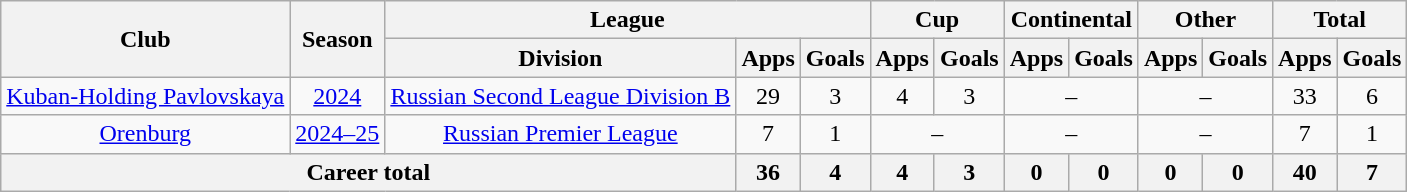<table class="wikitable" style="text-align: center;">
<tr>
<th rowspan=2>Club</th>
<th rowspan=2>Season</th>
<th colspan=3>League</th>
<th colspan=2>Cup</th>
<th colspan=2>Continental</th>
<th colspan=2>Other</th>
<th colspan=2>Total</th>
</tr>
<tr>
<th>Division</th>
<th>Apps</th>
<th>Goals</th>
<th>Apps</th>
<th>Goals</th>
<th>Apps</th>
<th>Goals</th>
<th>Apps</th>
<th>Goals</th>
<th>Apps</th>
<th>Goals</th>
</tr>
<tr>
<td><a href='#'>Kuban-Holding Pavlovskaya</a></td>
<td><a href='#'>2024</a></td>
<td><a href='#'>Russian Second League Division B</a></td>
<td>29</td>
<td>3</td>
<td>4</td>
<td>3</td>
<td colspan=2>–</td>
<td colspan=2>–</td>
<td>33</td>
<td>6</td>
</tr>
<tr>
<td><a href='#'>Orenburg</a></td>
<td><a href='#'>2024–25</a></td>
<td><a href='#'>Russian Premier League</a></td>
<td>7</td>
<td>1</td>
<td colspan=2>–</td>
<td colspan=2>–</td>
<td colspan=2>–</td>
<td>7</td>
<td>1</td>
</tr>
<tr>
<th colspan=3>Career total</th>
<th>36</th>
<th>4</th>
<th>4</th>
<th>3</th>
<th>0</th>
<th>0</th>
<th>0</th>
<th>0</th>
<th>40</th>
<th>7</th>
</tr>
</table>
